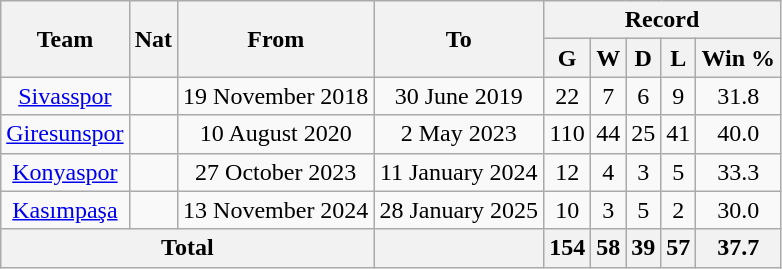<table class="wikitable" style="text-align:center">
<tr>
<th rowspan=2>Team</th>
<th rowspan=2>Nat</th>
<th rowspan=2>From</th>
<th rowspan=2>To</th>
<th colspan=5>Record</th>
</tr>
<tr>
<th>G</th>
<th>W</th>
<th>D</th>
<th>L</th>
<th>Win %</th>
</tr>
<tr>
<td><a href='#'>Sivasspor</a></td>
<td></td>
<td>19 November 2018</td>
<td>30 June 2019</td>
<td>22</td>
<td>7</td>
<td>6</td>
<td>9</td>
<td>31.8</td>
</tr>
<tr>
<td><a href='#'>Giresunspor</a></td>
<td></td>
<td>10 August 2020</td>
<td>2 May 2023</td>
<td>110</td>
<td>44</td>
<td>25</td>
<td>41</td>
<td>40.0</td>
</tr>
<tr>
<td><a href='#'>Konyaspor</a></td>
<td></td>
<td>27 October 2023</td>
<td>11 January 2024</td>
<td>12</td>
<td>4</td>
<td>3</td>
<td>5</td>
<td>33.3</td>
</tr>
<tr>
<td><a href='#'>Kasımpaşa</a></td>
<td></td>
<td>13 November 2024</td>
<td>28 January 2025</td>
<td>10</td>
<td>3</td>
<td>5</td>
<td>2</td>
<td>30.0</td>
</tr>
<tr>
<th colspan=3>Total</th>
<th></th>
<th>154</th>
<th>58</th>
<th>39</th>
<th>57</th>
<th>37.7</th>
</tr>
</table>
